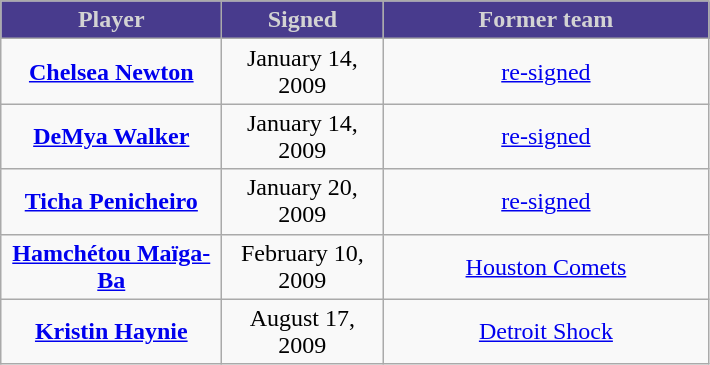<table class="wikitable" style="text-align: center">
<tr align="center" bgcolor="#dddddd">
<td style="background:#483B8D;color:#D3D3D3; width:140px"><strong>Player</strong></td>
<td style="background:#483B8D;color:#D3D3D3; width:100px"><strong>Signed</strong></td>
<td style="background:#483B8D;color:#D3D3D3; width:210px"><strong>Former team</strong></td>
</tr>
<tr style="height:40px">
<td><strong><a href='#'>Chelsea Newton</a></strong></td>
<td>January 14, 2009</td>
<td><a href='#'>re-signed</a></td>
</tr>
<tr style="height:40px">
<td><strong><a href='#'>DeMya Walker</a></strong></td>
<td>January 14, 2009</td>
<td><a href='#'>re-signed</a></td>
</tr>
<tr style="height:40px">
<td><strong><a href='#'>Ticha Penicheiro</a></strong></td>
<td>January 20, 2009</td>
<td><a href='#'>re-signed</a></td>
</tr>
<tr style="height:40px">
<td><strong><a href='#'>Hamchétou Maïga-Ba</a></strong></td>
<td>February 10, 2009</td>
<td><a href='#'>Houston Comets</a></td>
</tr>
<tr style="height:40px">
<td><strong><a href='#'>Kristin Haynie</a></strong></td>
<td>August 17, 2009</td>
<td><a href='#'>Detroit Shock</a></td>
</tr>
</table>
